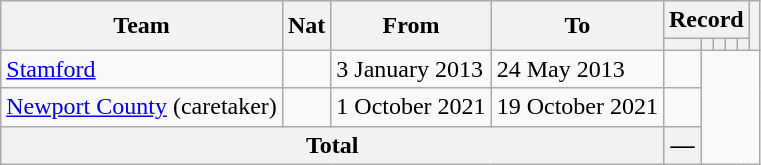<table class="wikitable" style="text-align: center">
<tr>
<th rowspan="2">Team</th>
<th rowspan="2">Nat</th>
<th rowspan="2">From</th>
<th rowspan="2">To</th>
<th colspan="5">Record</th>
<th rowspan=2></th>
</tr>
<tr>
<th></th>
<th></th>
<th></th>
<th></th>
<th></th>
</tr>
<tr>
<td align=left><a href='#'>Stamford</a></td>
<td></td>
<td align=left>3 January 2013</td>
<td align=left>24 May 2013<br></td>
<td></td>
</tr>
<tr>
<td align=left><a href='#'>Newport County</a> (caretaker)</td>
<td></td>
<td align=left>1 October 2021</td>
<td align=left>19 October 2021<br></td>
<td></td>
</tr>
<tr>
<th colspan="4">Total<br></th>
<th>—</th>
</tr>
</table>
